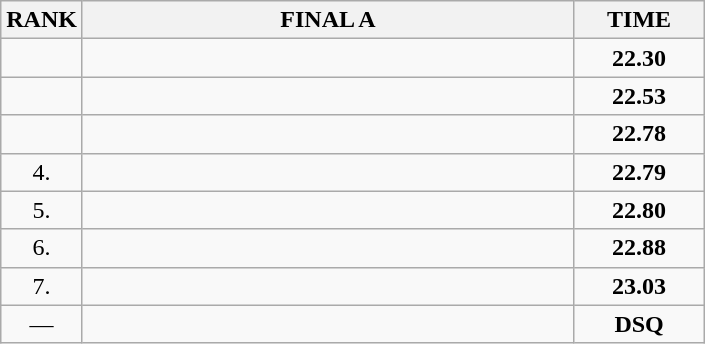<table class="wikitable">
<tr>
<th>RANK</th>
<th style="width: 20em">FINAL A</th>
<th style="width: 5em">TIME</th>
</tr>
<tr>
<td align="center"></td>
<td></td>
<td align="center"><strong>22.30</strong></td>
</tr>
<tr>
<td align="center"></td>
<td></td>
<td align="center"><strong>22.53</strong></td>
</tr>
<tr>
<td align="center"></td>
<td></td>
<td align="center"><strong>22.78</strong></td>
</tr>
<tr>
<td align="center">4.</td>
<td></td>
<td align="center"><strong>22.79</strong></td>
</tr>
<tr>
<td align="center">5.</td>
<td></td>
<td align="center"><strong>22.80</strong></td>
</tr>
<tr>
<td align="center">6.</td>
<td></td>
<td align="center"><strong>22.88</strong></td>
</tr>
<tr>
<td align="center">7.</td>
<td></td>
<td align="center"><strong>23.03</strong></td>
</tr>
<tr>
<td align="center">—</td>
<td></td>
<td align="center"><strong>DSQ</strong></td>
</tr>
</table>
